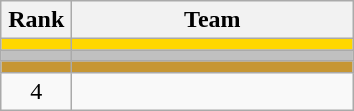<table class="wikitable" style="text-align:center;">
<tr>
<th width=40>Rank</th>
<th width=180>Team</th>
</tr>
<tr bgcolor="gold">
<td></td>
<td style="text-align:left;"></td>
</tr>
<tr bgcolor="silver">
<td></td>
<td style="text-align:left;"></td>
</tr>
<tr bgcolor="#C69633">
<td></td>
<td style="text-align:left;"></td>
</tr>
<tr>
<td>4</td>
<td style="text-align:left;"></td>
</tr>
</table>
